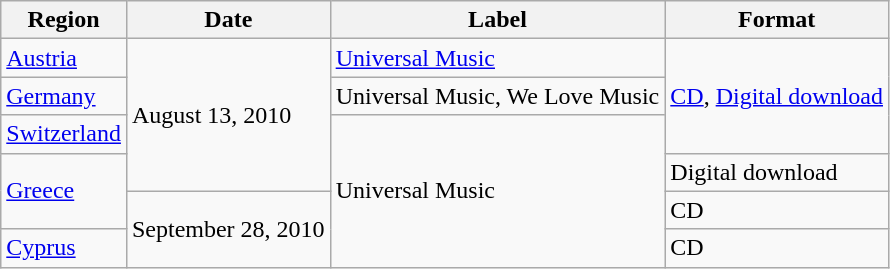<table class=wikitable>
<tr>
<th>Region</th>
<th>Date</th>
<th>Label</th>
<th>Format</th>
</tr>
<tr>
<td><a href='#'>Austria</a></td>
<td rowspan="4">August 13, 2010</td>
<td><a href='#'>Universal Music</a></td>
<td rowspan="3"><a href='#'>CD</a>, <a href='#'>Digital download</a></td>
</tr>
<tr>
<td><a href='#'>Germany</a></td>
<td>Universal Music, We Love Music</td>
</tr>
<tr>
<td><a href='#'>Switzerland</a></td>
<td rowspan="4">Universal Music</td>
</tr>
<tr>
<td rowspan="2"><a href='#'>Greece</a></td>
<td>Digital download</td>
</tr>
<tr>
<td rowspan="2">September 28, 2010</td>
<td>CD</td>
</tr>
<tr>
<td><a href='#'>Cyprus</a></td>
<td>CD</td>
</tr>
</table>
